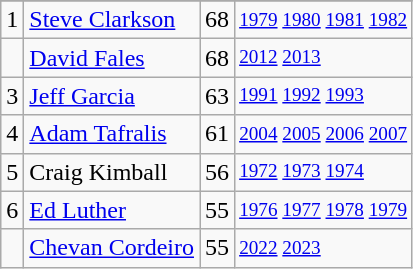<table class="wikitable">
<tr>
</tr>
<tr>
<td>1</td>
<td><a href='#'>Steve Clarkson</a></td>
<td><abbr>68</abbr></td>
<td style="font-size:80%;"><a href='#'>1979</a> <a href='#'>1980</a> <a href='#'>1981</a> <a href='#'>1982</a></td>
</tr>
<tr>
<td></td>
<td><a href='#'>David Fales</a></td>
<td><abbr>68</abbr></td>
<td style="font-size:80%;"><a href='#'>2012</a> <a href='#'>2013</a></td>
</tr>
<tr>
<td>3</td>
<td><a href='#'>Jeff Garcia</a></td>
<td><abbr>63</abbr></td>
<td style="font-size:80%;"><a href='#'>1991</a> <a href='#'>1992</a> <a href='#'>1993</a></td>
</tr>
<tr>
<td>4</td>
<td><a href='#'>Adam Tafralis</a></td>
<td><abbr>61</abbr></td>
<td style="font-size:80%;"><a href='#'>2004</a> <a href='#'>2005</a> <a href='#'>2006</a> <a href='#'>2007</a></td>
</tr>
<tr>
<td>5</td>
<td>Craig Kimball</td>
<td><abbr>56</abbr></td>
<td style="font-size:80%;"><a href='#'>1972</a> <a href='#'>1973</a> <a href='#'>1974</a></td>
</tr>
<tr>
<td>6</td>
<td><a href='#'>Ed Luther</a></td>
<td><abbr>55</abbr></td>
<td style="font-size:80%;"><a href='#'>1976</a> <a href='#'>1977</a> <a href='#'>1978</a> <a href='#'>1979</a></td>
</tr>
<tr>
<td></td>
<td><a href='#'>Chevan Cordeiro</a></td>
<td><abbr>55</abbr></td>
<td style="font-size:80%;"><a href='#'>2022</a> <a href='#'>2023</a></td>
</tr>
</table>
